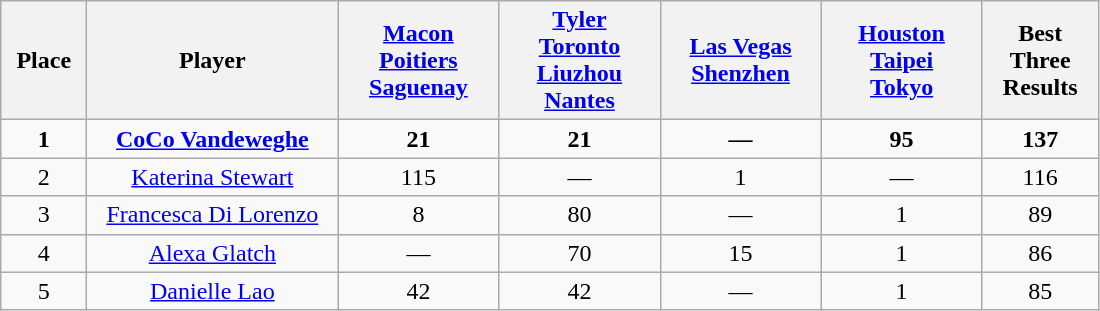<table class="wikitable" style="text-align: center;">
<tr>
<th style="width:50px;">Place</th>
<th width=160>Player</th>
<th width=100><a href='#'>Macon</a> <br> <a href='#'>Poitiers</a> <br> <a href='#'>Saguenay</a></th>
<th width=100><a href='#'>Tyler</a> <br> <a href='#'>Toronto</a> <br> <a href='#'>Liuzhou</a> <br> <a href='#'>Nantes</a></th>
<th width=100><a href='#'>Las Vegas</a> <br> <a href='#'>Shenzhen</a></th>
<th width=100><a href='#'>Houston</a> <br> <a href='#'>Taipei</a> <br> <a href='#'>Tokyo</a></th>
<th width=70>Best Three Results</th>
</tr>
<tr>
<td><strong>1</strong></td>
<td><strong><a href='#'>CoCo Vandeweghe</a></strong></td>
<td><strong>21</strong></td>
<td><strong>21</strong></td>
<td><strong>—</strong></td>
<td><strong>95</strong></td>
<td><strong>137</strong></td>
</tr>
<tr>
<td>2</td>
<td><a href='#'>Katerina Stewart</a></td>
<td>115</td>
<td>—</td>
<td>1</td>
<td>—</td>
<td>116</td>
</tr>
<tr>
<td>3</td>
<td><a href='#'>Francesca Di Lorenzo</a></td>
<td>8</td>
<td>80</td>
<td>—</td>
<td>1</td>
<td>89</td>
</tr>
<tr>
<td>4</td>
<td><a href='#'>Alexa Glatch</a></td>
<td>—</td>
<td>70</td>
<td>15</td>
<td>1</td>
<td>86</td>
</tr>
<tr>
<td>5</td>
<td><a href='#'>Danielle Lao</a></td>
<td>42</td>
<td>42</td>
<td>—</td>
<td>1</td>
<td>85</td>
</tr>
</table>
